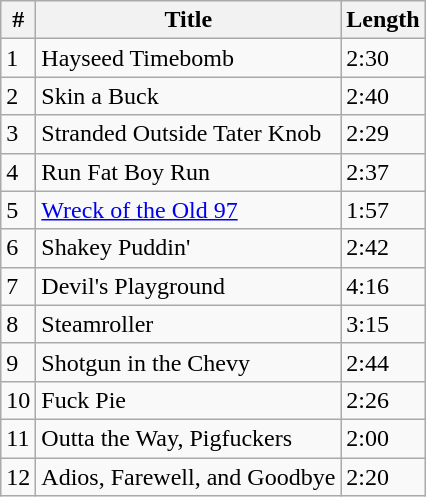<table class="wikitable">
<tr>
<th align="center">#</th>
<th align="center">Title</th>
<th align="center">Length</th>
</tr>
<tr>
<td>1</td>
<td>Hayseed Timebomb</td>
<td>2:30</td>
</tr>
<tr>
<td>2</td>
<td>Skin a Buck</td>
<td>2:40</td>
</tr>
<tr>
<td>3</td>
<td>Stranded Outside Tater Knob</td>
<td>2:29</td>
</tr>
<tr>
<td>4</td>
<td>Run Fat Boy Run</td>
<td>2:37</td>
</tr>
<tr>
<td>5</td>
<td><a href='#'>Wreck of the Old 97</a></td>
<td>1:57</td>
</tr>
<tr>
<td>6</td>
<td>Shakey Puddin'</td>
<td>2:42</td>
</tr>
<tr>
<td>7</td>
<td>Devil's Playground</td>
<td>4:16</td>
</tr>
<tr>
<td>8</td>
<td>Steamroller</td>
<td>3:15</td>
</tr>
<tr>
<td>9</td>
<td>Shotgun in the Chevy</td>
<td>2:44</td>
</tr>
<tr>
<td>10</td>
<td>Fuck Pie</td>
<td>2:26</td>
</tr>
<tr>
<td>11</td>
<td>Outta the Way, Pigfuckers</td>
<td>2:00</td>
</tr>
<tr>
<td>12</td>
<td>Adios, Farewell, and Goodbye</td>
<td>2:20</td>
</tr>
</table>
